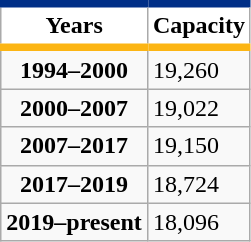<table class="wikitable">
<tr>
<th style="background:#fff; border-top:#002F87 5px solid; border-bottom:#FCB514 5px solid;">Years</th>
<th style="background:#fff; border-top:#002F87 5px solid; border-bottom:#FCB514 5px solid;">Capacity</th>
</tr>
<tr>
<td style="text-align:center"><strong>1994–2000</strong></td>
<td>19,260</td>
</tr>
<tr>
<td style="text-align:center"><strong>2000–2007</strong></td>
<td>19,022</td>
</tr>
<tr>
<td style="text-align:center"><strong>2007–2017</strong></td>
<td>19,150</td>
</tr>
<tr>
<td style="text-align:center"><strong>2017–2019</strong></td>
<td>18,724</td>
</tr>
<tr>
<td style="text-align:center"><strong>2019–present</strong></td>
<td>18,096</td>
</tr>
</table>
